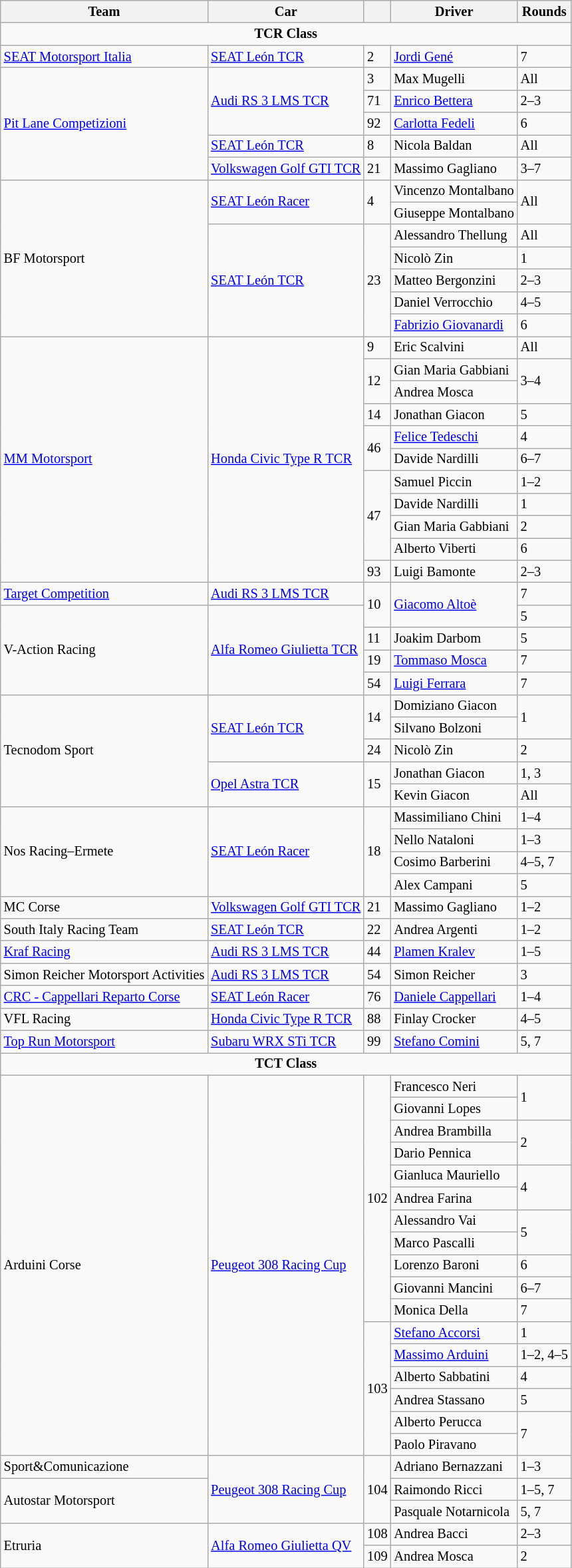<table class="wikitable" style="font-size: 85%">
<tr>
<th>Team</th>
<th>Car</th>
<th></th>
<th>Driver</th>
<th>Rounds</th>
</tr>
<tr>
<td colspan="5" align="center"><strong>TCR Class</strong></td>
</tr>
<tr>
<td> <a href='#'>SEAT Motorsport Italia</a></td>
<td><a href='#'>SEAT León TCR</a></td>
<td>2</td>
<td> <a href='#'>Jordi Gené</a></td>
<td>7</td>
</tr>
<tr>
<td rowspan=5> <a href='#'>Pit Lane Competizioni</a></td>
<td rowspan=3><a href='#'>Audi RS 3 LMS TCR</a></td>
<td>3</td>
<td> Max Mugelli</td>
<td>All</td>
</tr>
<tr>
<td>71</td>
<td> <a href='#'>Enrico Bettera</a></td>
<td>2–3</td>
</tr>
<tr>
<td>92</td>
<td> <a href='#'>Carlotta Fedeli</a></td>
<td>6</td>
</tr>
<tr>
<td><a href='#'>SEAT León TCR</a></td>
<td>8</td>
<td> Nicola Baldan</td>
<td>All</td>
</tr>
<tr>
<td><a href='#'>Volkswagen Golf GTI TCR</a></td>
<td>21</td>
<td> Massimo Gagliano</td>
<td>3–7</td>
</tr>
<tr>
<td rowspan="7"> BF Motorsport</td>
<td rowspan=2><a href='#'>SEAT León Racer</a></td>
<td rowspan=2>4</td>
<td> Vincenzo Montalbano</td>
<td rowspan=2>All</td>
</tr>
<tr>
<td> Giuseppe Montalbano</td>
</tr>
<tr>
<td rowspan="5"><a href='#'>SEAT León TCR</a></td>
<td rowspan=5>23</td>
<td> Alessandro Thellung</td>
<td>All</td>
</tr>
<tr>
<td> Nicolò Zin</td>
<td>1</td>
</tr>
<tr>
<td> Matteo Bergonzini</td>
<td>2–3</td>
</tr>
<tr>
<td> Daniel Verrocchio</td>
<td>4–5</td>
</tr>
<tr>
<td> <a href='#'>Fabrizio Giovanardi</a></td>
<td>6</td>
</tr>
<tr>
<td rowspan="11"> <a href='#'>MM Motorsport</a></td>
<td rowspan="11"><a href='#'>Honda Civic Type R TCR</a></td>
<td>9</td>
<td> Eric Scalvini</td>
<td>All</td>
</tr>
<tr>
<td rowspan=2>12</td>
<td> Gian Maria Gabbiani</td>
<td rowspan=2>3–4</td>
</tr>
<tr>
<td> Andrea Mosca</td>
</tr>
<tr>
<td>14</td>
<td> Jonathan Giacon</td>
<td>5</td>
</tr>
<tr>
<td rowspan=2>46</td>
<td> <a href='#'>Felice Tedeschi</a></td>
<td>4</td>
</tr>
<tr>
<td> Davide Nardilli</td>
<td>6–7</td>
</tr>
<tr>
<td rowspan=4>47</td>
<td> Samuel Piccin</td>
<td>1–2</td>
</tr>
<tr>
<td> Davide Nardilli</td>
<td>1</td>
</tr>
<tr>
<td> Gian Maria Gabbiani</td>
<td>2</td>
</tr>
<tr>
<td> Alberto Viberti</td>
<td>6</td>
</tr>
<tr>
<td>93</td>
<td> Luigi Bamonte</td>
<td>2–3</td>
</tr>
<tr>
<td> <a href='#'>Target Competition</a></td>
<td><a href='#'>Audi RS 3 LMS TCR</a></td>
<td rowspan=2>10</td>
<td rowspan=2> <a href='#'>Giacomo Altoè</a></td>
<td>7</td>
</tr>
<tr>
<td rowspan="4"> V-Action Racing</td>
<td rowspan="4"><a href='#'>Alfa Romeo Giulietta TCR</a></td>
<td>5</td>
</tr>
<tr>
<td>11</td>
<td> Joakim Darbom</td>
<td>5</td>
</tr>
<tr>
<td>19</td>
<td> <a href='#'>Tommaso Mosca</a></td>
<td>7</td>
</tr>
<tr>
<td>54</td>
<td> <a href='#'>Luigi Ferrara</a></td>
<td>7</td>
</tr>
<tr>
<td rowspan=5> Tecnodom Sport</td>
<td rowspan=3><a href='#'>SEAT León TCR</a></td>
<td rowspan=2>14</td>
<td> Domiziano Giacon</td>
<td rowspan=2>1</td>
</tr>
<tr>
<td> Silvano Bolzoni</td>
</tr>
<tr>
<td>24</td>
<td> Nicolò Zin</td>
<td>2</td>
</tr>
<tr>
<td rowspan=2><a href='#'>Opel Astra TCR</a></td>
<td rowspan=2>15</td>
<td> Jonathan Giacon</td>
<td>1, 3</td>
</tr>
<tr>
<td> Kevin Giacon</td>
<td>All</td>
</tr>
<tr>
<td rowspan=4> Nos Racing–Ermete</td>
<td rowspan=4><a href='#'>SEAT León Racer</a></td>
<td rowspan=4>18</td>
<td> Massimiliano Chini</td>
<td>1–4</td>
</tr>
<tr>
<td> Nello Nataloni</td>
<td>1–3</td>
</tr>
<tr>
<td> Cosimo Barberini</td>
<td>4–5, 7</td>
</tr>
<tr>
<td> Alex Campani</td>
<td>5</td>
</tr>
<tr>
<td> MC Corse</td>
<td><a href='#'>Volkswagen Golf GTI TCR</a></td>
<td>21</td>
<td> Massimo Gagliano</td>
<td>1–2</td>
</tr>
<tr>
<td> South Italy Racing Team</td>
<td><a href='#'>SEAT León TCR</a></td>
<td>22</td>
<td> Andrea Argenti</td>
<td>1–2</td>
</tr>
<tr>
<td> <a href='#'>Kraf Racing</a></td>
<td><a href='#'>Audi RS 3 LMS TCR</a></td>
<td>44</td>
<td> <a href='#'>Plamen Kralev</a></td>
<td>1–5</td>
</tr>
<tr>
<td> Simon Reicher Motorsport Activities</td>
<td><a href='#'>Audi RS 3 LMS TCR</a></td>
<td>54</td>
<td> Simon Reicher</td>
<td>3</td>
</tr>
<tr>
<td> <a href='#'>CRC - Cappellari Reparto Corse</a></td>
<td><a href='#'>SEAT León Racer</a></td>
<td>76</td>
<td> <a href='#'>Daniele Cappellari</a></td>
<td>1–4</td>
</tr>
<tr>
<td> VFL Racing</td>
<td><a href='#'>Honda Civic Type R TCR</a></td>
<td>88</td>
<td> Finlay Crocker</td>
<td>4–5</td>
</tr>
<tr>
<td> <a href='#'>Top Run Motorsport</a></td>
<td><a href='#'>Subaru WRX STi TCR</a></td>
<td>99</td>
<td> <a href='#'>Stefano Comini</a></td>
<td>5, 7</td>
</tr>
<tr>
<td colspan="5" align="center"><strong>TCT Class</strong></td>
</tr>
<tr>
<td rowspan="17"> Arduini Corse</td>
<td rowspan="17"><a href='#'>Peugeot 308 Racing Cup</a></td>
<td rowspan="11">102</td>
<td> Francesco Neri</td>
<td rowspan=2>1</td>
</tr>
<tr>
<td> Giovanni Lopes</td>
</tr>
<tr>
<td> Andrea Brambilla</td>
<td rowspan=2>2</td>
</tr>
<tr>
<td> Dario Pennica</td>
</tr>
<tr>
<td> Gianluca Mauriello</td>
<td rowspan=2>4</td>
</tr>
<tr>
<td> Andrea Farina</td>
</tr>
<tr>
<td> Alessandro Vai</td>
<td rowspan=2>5</td>
</tr>
<tr>
<td> Marco Pascalli</td>
</tr>
<tr>
<td> Lorenzo Baroni</td>
<td>6</td>
</tr>
<tr>
<td> Giovanni Mancini</td>
<td>6–7</td>
</tr>
<tr>
<td> Monica Della</td>
<td>7</td>
</tr>
<tr>
<td rowspan="6">103</td>
<td> <a href='#'>Stefano Accorsi</a></td>
<td>1</td>
</tr>
<tr>
<td> <a href='#'>Massimo Arduini</a></td>
<td>1–2, 4–5</td>
</tr>
<tr>
<td> Alberto Sabbatini</td>
<td>4</td>
</tr>
<tr>
<td> Andrea Stassano</td>
<td>5</td>
</tr>
<tr>
<td> Alberto Perucca</td>
<td rowspan="2">7</td>
</tr>
<tr>
<td> Paolo Piravano</td>
</tr>
<tr>
<td rowspan=2> Sport&Comunicazione</td>
<td rowspan=4><a href='#'>Peugeot 308 Racing Cup</a></td>
<td rowspan=4>104</td>
<td> Adriano Bernazzani</td>
<td>1–3</td>
</tr>
<tr>
<td rowspan=2> Raimondo Ricci</td>
<td rowspan=2>1–5, 7</td>
</tr>
<tr>
<td rowspan=2> Autostar Motorsport</td>
</tr>
<tr>
<td> Pasquale Notarnicola</td>
<td>5, 7</td>
</tr>
<tr>
<td rowspan=2> Etruria</td>
<td rowspan=2><a href='#'>Alfa Romeo Giulietta QV</a></td>
<td>108</td>
<td> Andrea Bacci</td>
<td>2–3</td>
</tr>
<tr>
<td>109</td>
<td> Andrea Mosca</td>
<td>2</td>
</tr>
</table>
